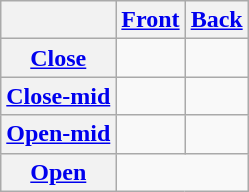<table class="wikitable" style="text-align:center">
<tr>
<th></th>
<th><a href='#'>Front</a></th>
<th><a href='#'>Back</a></th>
</tr>
<tr>
<th><a href='#'>Close</a></th>
<td> </td>
<td> </td>
</tr>
<tr>
<th><a href='#'>Close-mid</a></th>
<td> </td>
<td> </td>
</tr>
<tr>
<th><a href='#'>Open-mid</a></th>
<td> </td>
<td> </td>
</tr>
<tr>
<th><a href='#'>Open</a></th>
<td colspan=2> </td>
</tr>
</table>
